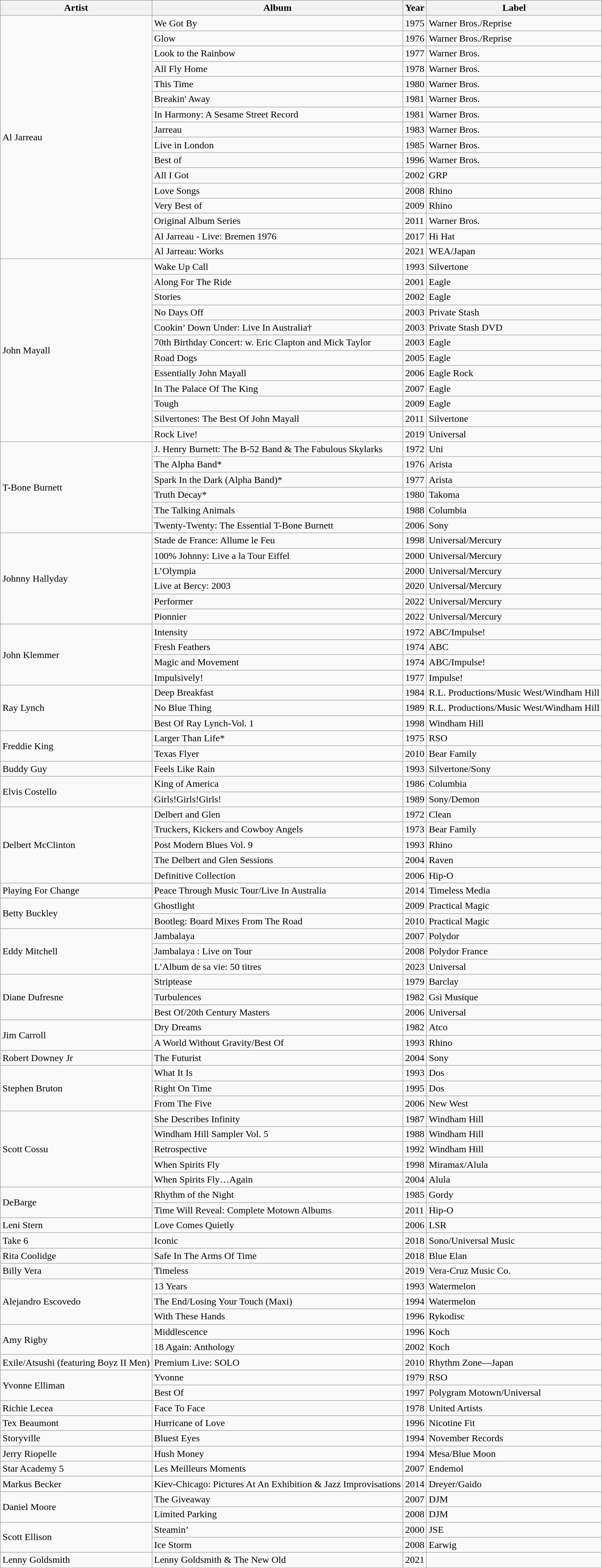<table class="wikitable">
<tr>
<th>Artist</th>
<th>Album</th>
<th>Year</th>
<th>Label</th>
</tr>
<tr>
<td rowspan=16>Al Jarreau</td>
<td>We Got By</td>
<td>1975</td>
<td>Warner Bros./Reprise</td>
</tr>
<tr>
<td>Glow</td>
<td>1976</td>
<td>Warner Bros./Reprise</td>
</tr>
<tr>
<td>Look to the Rainbow</td>
<td>1977</td>
<td>Warner Bros.</td>
</tr>
<tr>
<td>All Fly Home</td>
<td>1978</td>
<td>Warner Bros.</td>
</tr>
<tr>
<td>This Time</td>
<td>1980</td>
<td>Warner Bros.</td>
</tr>
<tr>
<td>Breakin' Away</td>
<td>1981</td>
<td>Warner Bros.</td>
</tr>
<tr>
<td>In Harmony: A Sesame Street Record</td>
<td>1981</td>
<td>Warner Bros.</td>
</tr>
<tr>
<td>Jarreau</td>
<td>1983</td>
<td>Warner Bros.</td>
</tr>
<tr>
<td>Live in London</td>
<td>1985</td>
<td>Warner Bros.</td>
</tr>
<tr>
<td>Best of</td>
<td>1996</td>
<td>Warner Bros.</td>
</tr>
<tr>
<td>All I Got</td>
<td>2002</td>
<td>GRP</td>
</tr>
<tr>
<td>Love Songs</td>
<td>2008</td>
<td>Rhino</td>
</tr>
<tr>
<td>Very Best of</td>
<td>2009</td>
<td>Rhino</td>
</tr>
<tr>
<td>Original Album Series</td>
<td>2011</td>
<td>Warner Bros.</td>
</tr>
<tr>
<td>Al Jarreau - Live: Bremen 1976</td>
<td>2017</td>
<td>Hi Hat</td>
</tr>
<tr>
<td>Al Jarreau: Works</td>
<td>2021</td>
<td>WEA/Japan</td>
</tr>
<tr>
<td rowspan=12>John Mayall</td>
<td>Wake Up Call</td>
<td>1993</td>
<td>Silvertone</td>
</tr>
<tr>
<td>Along For The Ride</td>
<td>2001</td>
<td>Eagle</td>
</tr>
<tr>
<td>Stories</td>
<td>2002</td>
<td>Eagle</td>
</tr>
<tr>
<td>No Days Off</td>
<td>2003</td>
<td>Private Stash</td>
</tr>
<tr>
<td>Cookin’ Down Under: Live In Australia†</td>
<td>2003</td>
<td>Private Stash DVD</td>
</tr>
<tr>
<td>70th Birthday Concert: w. Eric Clapton and Mick Taylor</td>
<td>2003</td>
<td>Eagle</td>
</tr>
<tr>
<td>Road Dogs</td>
<td>2005</td>
<td>Eagle</td>
</tr>
<tr>
<td>Essentially John Mayall</td>
<td>2006</td>
<td>Eagle Rock</td>
</tr>
<tr>
<td>In The Palace Of The King</td>
<td>2007</td>
<td>Eagle</td>
</tr>
<tr>
<td>Tough</td>
<td>2009</td>
<td>Eagle</td>
</tr>
<tr>
<td>Silvertones: The Best Of John Mayall</td>
<td>2011</td>
<td>Silvertone</td>
</tr>
<tr>
<td>Rock Live!</td>
<td>2019</td>
<td>Universal</td>
</tr>
<tr>
<td rowspan=6>T-Bone Burnett</td>
<td>J. Henry Burnett: The B-52 Band & The Fabulous Skylarks</td>
<td>1972</td>
<td>Uni</td>
</tr>
<tr>
<td>The Alpha Band*</td>
<td>1976</td>
<td>Arista</td>
</tr>
<tr>
<td>Spark In the Dark (Alpha Band)*</td>
<td>1977</td>
<td>Arista</td>
</tr>
<tr>
<td>Truth Decay*</td>
<td>1980</td>
<td>Takoma</td>
</tr>
<tr>
<td>The Talking Animals</td>
<td>1988</td>
<td>Columbia</td>
</tr>
<tr>
<td>Twenty-Twenty: The Essential T-Bone Burnett</td>
<td>2006</td>
<td>Sony</td>
</tr>
<tr>
<td rowspan="6">Johnny Hallyday</td>
<td>Stade de France: Allume le Feu</td>
<td>1998</td>
<td>Universal/Mercury</td>
</tr>
<tr>
<td>100% Johnny: Live a la Tour Eiffel</td>
<td>2000</td>
<td>Universal/Mercury</td>
</tr>
<tr>
<td>L’Olympia</td>
<td>2000</td>
<td>Universal/Mercury</td>
</tr>
<tr>
<td>Live at Bercy: 2003</td>
<td>2020</td>
<td>Universal/Mercury</td>
</tr>
<tr>
<td>Performer</td>
<td>2022</td>
<td>Universal/Mercury</td>
</tr>
<tr>
<td>Pionnier</td>
<td>2022</td>
<td>Universal/Mercury</td>
</tr>
<tr>
<td rowspan=4>John Klemmer</td>
<td>Intensity</td>
<td>1972</td>
<td>ABC/Impulse!</td>
</tr>
<tr>
<td>Fresh Feathers</td>
<td>1974</td>
<td>ABC</td>
</tr>
<tr>
<td>Magic and Movement</td>
<td>1974</td>
<td>ABC/Impulse!</td>
</tr>
<tr>
<td>Impulsively!</td>
<td>1977</td>
<td>Impulse!</td>
</tr>
<tr>
<td rowspan=3>Ray Lynch</td>
<td>Deep Breakfast</td>
<td>1984</td>
<td>R.L. Productions/Music West/Windham Hill</td>
</tr>
<tr>
<td>No Blue Thing</td>
<td>1989</td>
<td>R.L. Productions/Music West/Windham Hill</td>
</tr>
<tr>
<td>Best Of Ray Lynch-Vol. 1</td>
<td>1998</td>
<td>Windham Hill</td>
</tr>
<tr>
<td rowspan=2>Freddie King</td>
<td>Larger Than Life*</td>
<td>1975</td>
<td>RSO</td>
</tr>
<tr>
<td>Texas Flyer</td>
<td>2010</td>
<td>Bear Family</td>
</tr>
<tr>
<td rowspan=1>Buddy Guy</td>
<td>Feels Like Rain</td>
<td>1993</td>
<td>Silvertone/Sony</td>
</tr>
<tr>
<td rowspan=2>Elvis Costello</td>
<td>King of America</td>
<td>1986</td>
<td>Columbia</td>
</tr>
<tr>
<td>Girls!Girls!Girls!</td>
<td>1989</td>
<td>Sony/Demon</td>
</tr>
<tr>
<td rowspan=5>Delbert McClinton</td>
<td>Delbert and Glen</td>
<td>1972</td>
<td>Clean</td>
</tr>
<tr>
<td>Truckers, Kickers and Cowboy Angels</td>
<td>1973</td>
<td>Bear Family</td>
</tr>
<tr>
<td>Post Modern Blues Vol. 9</td>
<td>1993</td>
<td>Rhino</td>
</tr>
<tr>
<td>The Delbert and Glen Sessions</td>
<td>2004</td>
<td>Raven</td>
</tr>
<tr>
<td>Definitive Collection</td>
<td>2006</td>
<td>Hip-O</td>
</tr>
<tr>
<td rowspan=1>Playing For Change</td>
<td>Peace Through Music Tour/Live In Australia</td>
<td>2014</td>
<td>Timeless Media</td>
</tr>
<tr>
<td rowspan=2>Betty Buckley</td>
<td>Ghostlight</td>
<td>2009</td>
<td>Practical Magic</td>
</tr>
<tr>
<td>Bootleg: Board Mixes From The Road</td>
<td>2010</td>
<td>Practical Magic</td>
</tr>
<tr>
<td rowspan="3">Eddy Mitchell</td>
<td>Jambalaya</td>
<td>2007</td>
<td>Polydor</td>
</tr>
<tr>
<td>Jambalaya : Live on Tour</td>
<td>2008</td>
<td>Polydor France</td>
</tr>
<tr>
<td>L’Album de sa vie:  50 titres</td>
<td>2023</td>
<td>Universal</td>
</tr>
<tr>
<td rowspan=3>Diane Dufresne</td>
<td>Striptease</td>
<td>1979</td>
<td>Barclay</td>
</tr>
<tr>
<td>Turbulences</td>
<td>1982</td>
<td>Gsi Musique</td>
</tr>
<tr>
<td>Best Of/20th Century Masters</td>
<td>2006</td>
<td>Universal</td>
</tr>
<tr>
<td rowspan=2>Jim Carroll</td>
<td>Dry Dreams</td>
<td>1982</td>
<td>Atco</td>
</tr>
<tr>
<td>A World Without Gravity/Best Of</td>
<td>1993</td>
<td>Rhino</td>
</tr>
<tr>
<td rowspan=1>Robert Downey Jr</td>
<td>The Futurist</td>
<td>2004</td>
<td>Sony</td>
</tr>
<tr>
<td rowspan=3>Stephen Bruton</td>
<td>What It Is</td>
<td>1993</td>
<td>Dos</td>
</tr>
<tr>
<td>Right On Time</td>
<td>1995</td>
<td>Dos</td>
</tr>
<tr>
<td>From The Five</td>
<td>2006</td>
<td>New West</td>
</tr>
<tr>
<td rowspan="5">Scott Cossu</td>
<td>She Describes Infinity</td>
<td>1987</td>
<td>Windham Hill</td>
</tr>
<tr>
<td>Windham Hill Sampler Vol. 5</td>
<td>1988</td>
<td>Windham Hill</td>
</tr>
<tr>
<td>Retrospective</td>
<td>1992</td>
<td>Windham Hill</td>
</tr>
<tr>
<td>When Spirits Fly</td>
<td>1998</td>
<td>Miramax/Alula</td>
</tr>
<tr>
<td>When Spirits Fly…Again</td>
<td>2004</td>
<td>Alula</td>
</tr>
<tr>
<td rowspan=2>DeBarge</td>
<td>Rhythm of the Night</td>
<td>1985</td>
<td>Gordy</td>
</tr>
<tr>
<td>Time Will Reveal: Complete Motown Albums</td>
<td>2011</td>
<td>Hip-O</td>
</tr>
<tr>
<td>Leni Stern</td>
<td>Love Comes Quietly</td>
<td>2006</td>
<td>LSR</td>
</tr>
<tr>
<td rowspan=1>Take 6</td>
<td>Iconic</td>
<td>2018</td>
<td>Sono/Universal Music</td>
</tr>
<tr>
<td rowspan=1>Rita Coolidge</td>
<td>Safe In The Arms Of Time</td>
<td>2018</td>
<td>Blue Elan</td>
</tr>
<tr>
<td rowspan=1>Billy Vera</td>
<td>Timeless</td>
<td>2019</td>
<td>Vera-Cruz Music Co.</td>
</tr>
<tr>
<td rowspan=3>Alejandro Escovedo</td>
<td>13 Years</td>
<td>1993</td>
<td>Watermelon</td>
</tr>
<tr>
<td>The End/Losing Your Touch (Maxi)</td>
<td>1994</td>
<td>Watermelon</td>
</tr>
<tr>
<td>With These Hands</td>
<td>1996</td>
<td>Rykodisc</td>
</tr>
<tr>
<td rowspan=2>Amy Rigby</td>
<td>Middlescence</td>
<td>1996</td>
<td>Koch</td>
</tr>
<tr>
<td>18 Again: Anthology</td>
<td>2002</td>
<td>Koch</td>
</tr>
<tr>
<td rowspan=1>Exile/Atsushi (featuring Boyz II Men)</td>
<td>Premium Live: SOLO</td>
<td>2010</td>
<td>Rhythm Zone—Japan</td>
</tr>
<tr>
<td rowspan=2>Yvonne Elliman</td>
<td>Yvonne</td>
<td>1979</td>
<td>RSO</td>
</tr>
<tr>
<td>Best Of</td>
<td>1997</td>
<td>Polygram Motown/Universal</td>
</tr>
<tr>
<td rowspan=1>Richie Lecea</td>
<td>Face To Face</td>
<td>1978</td>
<td>United Artists</td>
</tr>
<tr>
<td rowspan=1>Tex Beaumont</td>
<td>Hurricane of Love</td>
<td>1996</td>
<td>Nicotine Fit</td>
</tr>
<tr>
<td rowspan=1>Storyville</td>
<td>Bluest Eyes</td>
<td>1994</td>
<td>November Records</td>
</tr>
<tr>
<td>Jerry Riopelle</td>
<td>Hush Money</td>
<td>1994</td>
<td>Mesa/Blue Moon</td>
</tr>
<tr>
<td>Star Academy 5</td>
<td>Les Meilleurs Moments</td>
<td>2007</td>
<td>Endemol</td>
</tr>
<tr>
<td>Markus Becker</td>
<td>Kiev-Chicago: Pictures At An Exhibition & Jazz Improvisations</td>
<td>2014</td>
<td>Dreyer/Gaido</td>
</tr>
<tr>
<td rowspan=2>Daniel Moore</td>
<td>The Giveaway</td>
<td>2007</td>
<td>DJM</td>
</tr>
<tr>
<td>Limited Parking</td>
<td>2008</td>
<td>DJM</td>
</tr>
<tr>
<td rowspan=2>Scott Ellison</td>
<td>Steamin’</td>
<td>2000</td>
<td>JSE</td>
</tr>
<tr>
<td>Ice Storm</td>
<td>2008</td>
<td>Earwig</td>
</tr>
<tr>
<td rowspan=1>Lenny Goldsmith</td>
<td>Lenny Goldsmith & The New Old</td>
<td>2021</td>
</tr>
<tr>
</tr>
</table>
